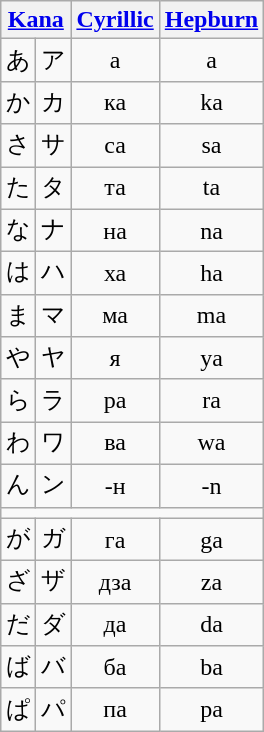<table class="wikitable" style="text-align:center; display:inline-table;">
<tr>
<th colspan="2"><a href='#'>Kana</a></th>
<th><a href='#'>Cyrillic</a></th>
<th><a href='#'>Hepburn</a></th>
</tr>
<tr>
<td>あ</td>
<td>ア</td>
<td>а</td>
<td>a</td>
</tr>
<tr>
<td>か</td>
<td>カ</td>
<td>ка</td>
<td>ka</td>
</tr>
<tr>
<td>さ</td>
<td>サ</td>
<td>са</td>
<td>sa</td>
</tr>
<tr>
<td>た</td>
<td>タ</td>
<td>та</td>
<td>ta</td>
</tr>
<tr>
<td>な</td>
<td>ナ</td>
<td>на</td>
<td>na</td>
</tr>
<tr>
<td>は</td>
<td>ハ</td>
<td>ха</td>
<td>ha</td>
</tr>
<tr>
<td>ま</td>
<td>マ</td>
<td>ма</td>
<td>ma</td>
</tr>
<tr>
<td>や</td>
<td>ヤ</td>
<td>я</td>
<td>ya</td>
</tr>
<tr>
<td>ら</td>
<td>ラ</td>
<td>ра</td>
<td>ra</td>
</tr>
<tr>
<td>わ</td>
<td>ワ</td>
<td>ва</td>
<td>wa</td>
</tr>
<tr>
<td>ん</td>
<td>ン</td>
<td>-н</td>
<td>-n</td>
</tr>
<tr>
<td colspan="4"></td>
</tr>
<tr>
<td>が</td>
<td>ガ</td>
<td>га</td>
<td>ga</td>
</tr>
<tr>
<td>ざ</td>
<td>ザ</td>
<td>дза</td>
<td>za</td>
</tr>
<tr>
<td>だ</td>
<td>ダ</td>
<td>да</td>
<td>da</td>
</tr>
<tr>
<td>ば</td>
<td>バ</td>
<td>ба</td>
<td>ba</td>
</tr>
<tr>
<td>ぱ</td>
<td>パ</td>
<td>па</td>
<td>pa</td>
</tr>
</table>
